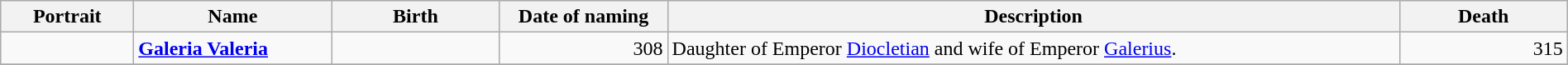<table width=100% class="wikitable">
<tr>
<th style="width:100px">Portrait</th>
<th>Name</th>
<th style="width:8em">Birth</th>
<th style="width:8em">Date of naming</th>
<th>Description</th>
<th style="width:8em">Death</th>
</tr>
<tr>
<td></td>
<td><strong><a href='#'>Galeria Valeria</a></strong><br></td>
<td style="text-align:right"></td>
<td style="text-align:right">308</td>
<td>Daughter of Emperor <a href='#'>Diocletian</a> and wife of Emperor <a href='#'>Galerius</a>.</td>
<td style="text-align:right">315</td>
</tr>
<tr>
</tr>
</table>
